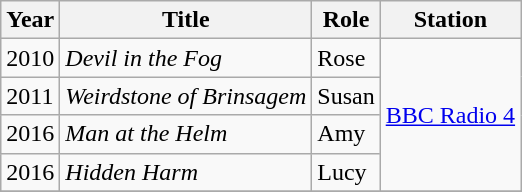<table class="wikitable">
<tr>
<th>Year</th>
<th>Title</th>
<th>Role</th>
<th>Station</th>
</tr>
<tr>
<td>2010</td>
<td><em>Devil in the Fog</em></td>
<td>Rose</td>
<td rowspan="4"><a href='#'>BBC Radio 4</a></td>
</tr>
<tr>
<td>2011</td>
<td><em>Weirdstone of Brinsagem</em></td>
<td>Susan</td>
</tr>
<tr>
<td>2016</td>
<td><em>Man at the Helm</em></td>
<td>Amy</td>
</tr>
<tr>
<td>2016</td>
<td><em>Hidden Harm</em></td>
<td>Lucy</td>
</tr>
<tr>
</tr>
</table>
